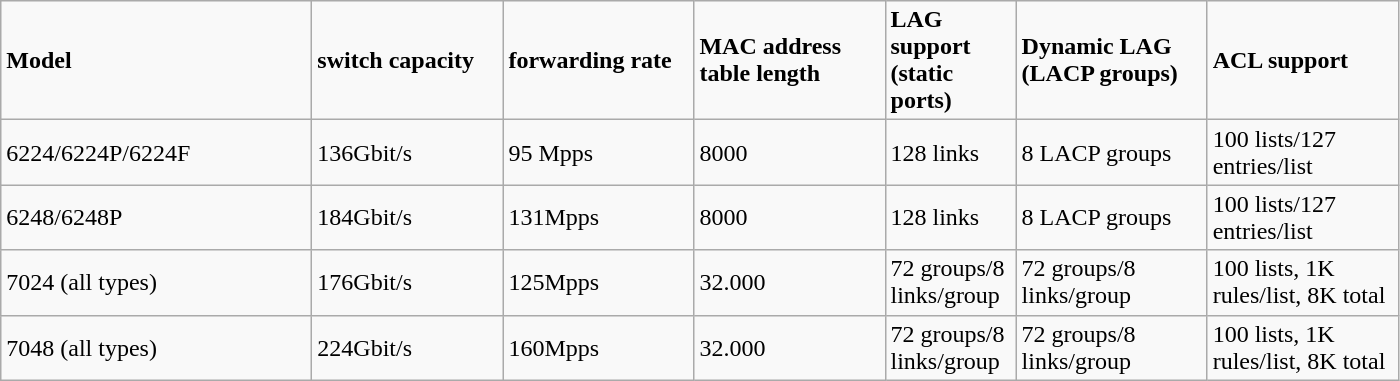<table class="sortable wikitable">
<tr>
<td width="200"><strong>Model</strong></td>
<td width="120"><strong>switch capacity</strong></td>
<td width="120"><strong>forwarding rate</strong></td>
<td width="120"><strong>MAC address table length</strong></td>
<td width="80"><strong>LAG support (static ports)</strong></td>
<td width="120"><strong>Dynamic LAG (LACP groups)</strong></td>
<td width="120"><strong>ACL support</strong></td>
</tr>
<tr>
<td>6224/6224P/6224F</td>
<td>136Gbit/s</td>
<td>95 Mpps</td>
<td>8000</td>
<td>128 links</td>
<td>8 LACP groups</td>
<td>100 lists/127 entries/list</td>
</tr>
<tr>
<td>6248/6248P</td>
<td>184Gbit/s</td>
<td>131Mpps</td>
<td>8000</td>
<td>128 links</td>
<td>8 LACP groups</td>
<td>100 lists/127 entries/list</td>
</tr>
<tr>
<td>7024 (all types)</td>
<td>176Gbit/s</td>
<td>125Mpps</td>
<td>32.000</td>
<td>72 groups/8 links/group</td>
<td>72 groups/8 links/group</td>
<td>100 lists, 1K rules/list, 8K total</td>
</tr>
<tr>
<td>7048 (all types)</td>
<td>224Gbit/s</td>
<td>160Mpps</td>
<td>32.000</td>
<td>72 groups/8 links/group</td>
<td>72 groups/8 links/group</td>
<td>100 lists, 1K rules/list, 8K total</td>
</tr>
</table>
